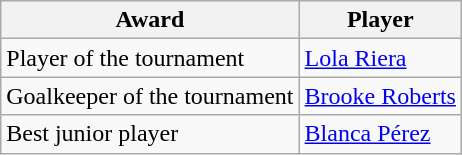<table class="wikitable">
<tr>
<th>Award</th>
<th>Player</th>
</tr>
<tr>
<td>Player of the tournament</td>
<td> <a href='#'>Lola Riera</a></td>
</tr>
<tr>
<td>Goalkeeper of the tournament</td>
<td> <a href='#'>Brooke Roberts</a></td>
</tr>
<tr>
<td>Best junior player</td>
<td> <a href='#'>Blanca Pérez</a></td>
</tr>
</table>
